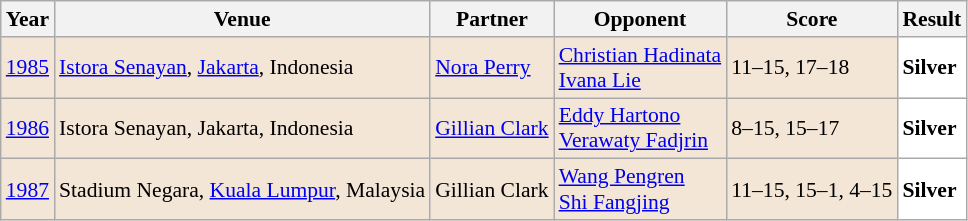<table class="sortable wikitable" style="font-size: 90%;">
<tr>
<th>Year</th>
<th>Venue</th>
<th>Partner</th>
<th>Opponent</th>
<th>Score</th>
<th>Result</th>
</tr>
<tr style="background:#F3E6D7">
<td align="center"><a href='#'>1985</a></td>
<td align="left"><a href='#'>Istora Senayan</a>, <a href='#'>Jakarta</a>, Indonesia</td>
<td align="left"> <a href='#'>Nora Perry</a></td>
<td align="left"> <a href='#'>Christian Hadinata</a><br> <a href='#'>Ivana Lie</a></td>
<td align="left">11–15, 17–18</td>
<td style="text-align:left; background:white"> <strong>Silver</strong></td>
</tr>
<tr style="background:#F3E6D7">
<td align="center"><a href='#'>1986</a></td>
<td align="left">Istora Senayan, Jakarta, Indonesia</td>
<td align="left"> <a href='#'>Gillian Clark</a></td>
<td align="left"> <a href='#'>Eddy Hartono</a><br> <a href='#'>Verawaty Fadjrin</a></td>
<td align="left">8–15, 15–17</td>
<td style="text-align:left; background:white"> <strong>Silver</strong></td>
</tr>
<tr style="background:#F3E6D7">
<td align="center"><a href='#'>1987</a></td>
<td align="left">Stadium Negara, <a href='#'>Kuala Lumpur</a>, Malaysia</td>
<td align="left"> Gillian Clark</td>
<td align="left"> <a href='#'>Wang Pengren</a><br> <a href='#'>Shi Fangjing</a></td>
<td align="left">11–15, 15–1, 4–15</td>
<td style="text-align:left; background:white"> <strong>Silver</strong></td>
</tr>
</table>
